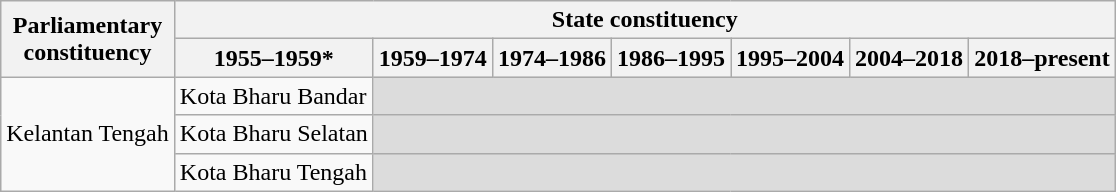<table class="wikitable">
<tr>
<th rowspan="2">Parliamentary<br>constituency</th>
<th colspan="7">State constituency</th>
</tr>
<tr>
<th>1955–1959*</th>
<th>1959–1974</th>
<th>1974–1986</th>
<th>1986–1995</th>
<th>1995–2004</th>
<th>2004–2018</th>
<th>2018–present</th>
</tr>
<tr>
<td rowspan="3">Kelantan Tengah</td>
<td>Kota Bharu Bandar</td>
<td colspan="6" bgcolor="dcdcdc"></td>
</tr>
<tr>
<td>Kota Bharu Selatan</td>
<td colspan="6" bgcolor="dcdcdc"></td>
</tr>
<tr>
<td>Kota Bharu Tengah</td>
<td colspan="6" bgcolor="dcdcdc"></td>
</tr>
</table>
